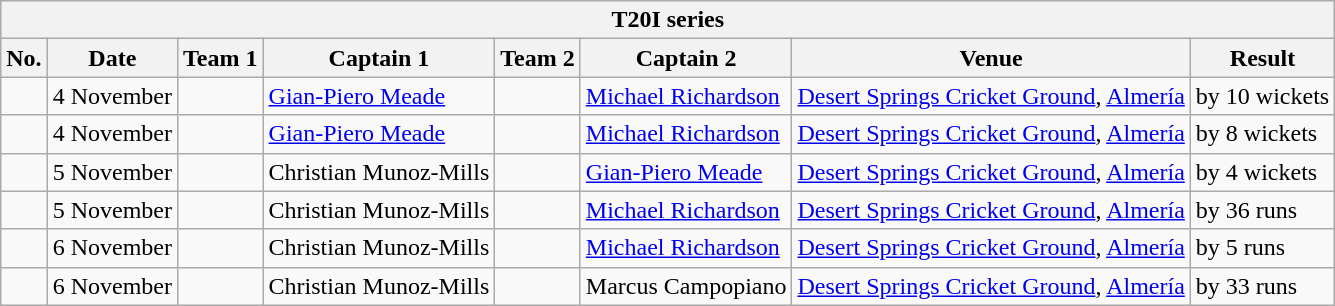<table class="wikitable">
<tr>
<th colspan="8">T20I series</th>
</tr>
<tr>
<th>No.</th>
<th>Date</th>
<th>Team 1</th>
<th>Captain 1</th>
<th>Team 2</th>
<th>Captain 2</th>
<th>Venue</th>
<th>Result</th>
</tr>
<tr>
<td></td>
<td>4 November</td>
<td></td>
<td><a href='#'>Gian-Piero Meade</a></td>
<td></td>
<td><a href='#'>Michael Richardson</a></td>
<td><a href='#'>Desert Springs Cricket Ground</a>, <a href='#'>Almería</a></td>
<td> by 10 wickets</td>
</tr>
<tr>
<td></td>
<td>4 November</td>
<td></td>
<td><a href='#'>Gian-Piero Meade</a></td>
<td></td>
<td><a href='#'>Michael Richardson</a></td>
<td><a href='#'>Desert Springs Cricket Ground</a>, <a href='#'>Almería</a></td>
<td> by 8 wickets</td>
</tr>
<tr>
<td></td>
<td>5 November</td>
<td></td>
<td>Christian Munoz-Mills</td>
<td></td>
<td><a href='#'>Gian-Piero Meade</a></td>
<td><a href='#'>Desert Springs Cricket Ground</a>, <a href='#'>Almería</a></td>
<td> by 4 wickets</td>
</tr>
<tr>
<td></td>
<td>5 November</td>
<td></td>
<td>Christian Munoz-Mills</td>
<td></td>
<td><a href='#'>Michael Richardson</a></td>
<td><a href='#'>Desert Springs Cricket Ground</a>, <a href='#'>Almería</a></td>
<td> by 36 runs</td>
</tr>
<tr>
<td></td>
<td>6 November</td>
<td></td>
<td>Christian Munoz-Mills</td>
<td></td>
<td><a href='#'>Michael Richardson</a></td>
<td><a href='#'>Desert Springs Cricket Ground</a>, <a href='#'>Almería</a></td>
<td> by 5 runs</td>
</tr>
<tr>
<td></td>
<td>6 November</td>
<td></td>
<td>Christian Munoz-Mills</td>
<td></td>
<td>Marcus Campopiano</td>
<td><a href='#'>Desert Springs Cricket Ground</a>, <a href='#'>Almería</a></td>
<td> by 33 runs</td>
</tr>
</table>
